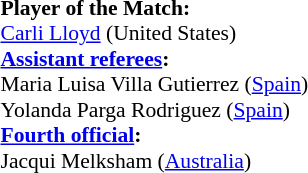<table width=50% style="font-size: 90%">
<tr>
<td><br><strong>Player of the Match:</strong>
<br><a href='#'>Carli Lloyd</a> (United States)<br><strong><a href='#'>Assistant referees</a>:</strong>
<br>Maria Luisa Villa Gutierrez (<a href='#'>Spain</a>)
<br>Yolanda Parga Rodriguez (<a href='#'>Spain</a>)
<br><strong><a href='#'>Fourth official</a>:</strong>
<br>Jacqui Melksham (<a href='#'>Australia</a>)</td>
</tr>
</table>
